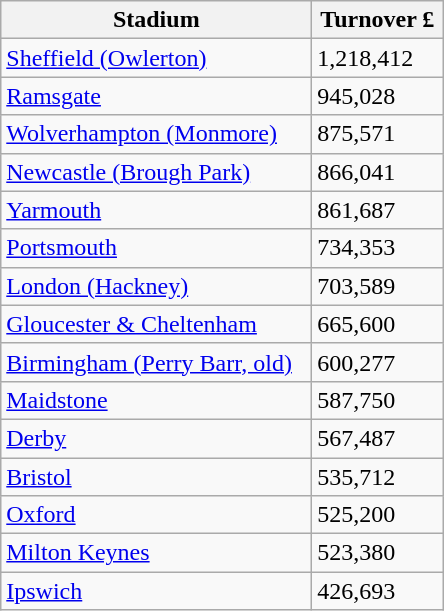<table class="wikitable">
<tr>
<th width=200>Stadium</th>
<th width=80>Turnover £</th>
</tr>
<tr>
<td><a href='#'>Sheffield (Owlerton)</a></td>
<td>1,218,412</td>
</tr>
<tr>
<td><a href='#'>Ramsgate</a></td>
<td>945,028</td>
</tr>
<tr>
<td><a href='#'>Wolverhampton (Monmore)</a></td>
<td>875,571</td>
</tr>
<tr>
<td><a href='#'>Newcastle (Brough Park)</a></td>
<td>866,041</td>
</tr>
<tr>
<td><a href='#'>Yarmouth</a></td>
<td>861,687</td>
</tr>
<tr>
<td><a href='#'>Portsmouth</a></td>
<td>734,353</td>
</tr>
<tr>
<td><a href='#'>London (Hackney)</a></td>
<td>703,589</td>
</tr>
<tr>
<td><a href='#'>Gloucester & Cheltenham</a></td>
<td>665,600</td>
</tr>
<tr>
<td><a href='#'>Birmingham (Perry Barr, old)</a></td>
<td>600,277</td>
</tr>
<tr>
<td><a href='#'>Maidstone</a></td>
<td>587,750</td>
</tr>
<tr>
<td><a href='#'>Derby</a></td>
<td>567,487</td>
</tr>
<tr>
<td><a href='#'>Bristol</a></td>
<td>535,712</td>
</tr>
<tr>
<td><a href='#'>Oxford</a></td>
<td>525,200</td>
</tr>
<tr>
<td><a href='#'>Milton Keynes</a></td>
<td>523,380</td>
</tr>
<tr>
<td><a href='#'>Ipswich</a></td>
<td>426,693</td>
</tr>
</table>
